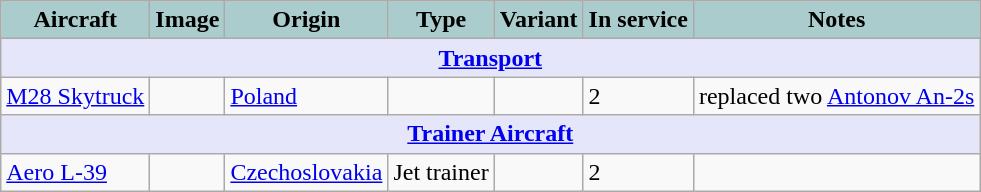<table class="wikitable">
<tr>
<th style="text-align:center; background:#acc;">Aircraft</th>
<th style="text-align:center; background:#acc;">Image</th>
<th style="text-align: center; background:#acc;">Origin</th>
<th style="text-align:l center; background:#acc;">Type</th>
<th style="text-align:left; background:#acc;">Variant</th>
<th style="text-align:center; background:#acc;">In service</th>
<th style="text-align: center; background:#acc;">Notes</th>
</tr>
<tr>
<th style="align: center; background: lavender;" colspan="7"><a href='#'>Transport</a></th>
</tr>
<tr>
<td><a href='#'>M28 Skytruck</a></td>
<td></td>
<td><a href='#'>Poland</a></td>
<td></td>
<td></td>
<td>2</td>
<td>replaced two <a href='#'>Antonov An-2s</a></td>
</tr>
<tr>
<th style="align: center; background: lavender;" colspan="7"><a href='#'>Trainer Aircraft</a></th>
</tr>
<tr>
<td><a href='#'>Aero L-39</a></td>
<td></td>
<td><a href='#'>Czechoslovakia</a></td>
<td>Jet trainer</td>
<td></td>
<td>2</td>
<td></td>
</tr>
</table>
